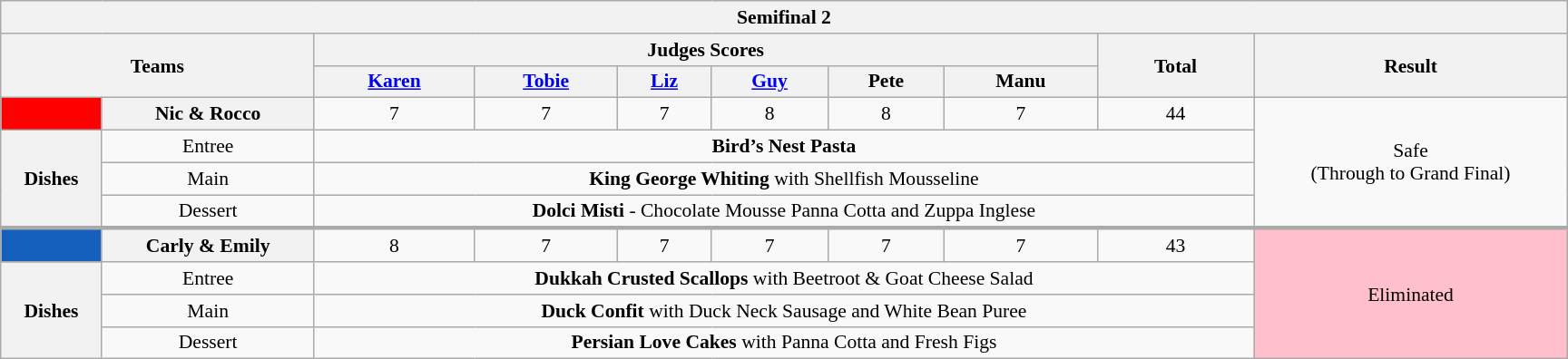<table class="wikitable plainrowheaders" style="text-align:center; font-size:90%; width:80em;margin-left: auto; margin-right: auto; border: none">
<tr>
<th colspan="10" >Semifinal 2</th>
</tr>
<tr>
<th rowspan=2 style="width:20%;" colspan=2>Teams</th>
<th colspan=6 style="width:50%;">Judges Scores</th>
<th rowspan=2 style="width:10%;">Total<br></th>
<th rowspan=2 style="width:20%;">Result</th>
</tr>
<tr>
<th><a href='#'>Karen</a></th>
<th><a href='#'>Tobie</a></th>
<th><a href='#'>Liz</a></th>
<th><a href='#'>Guy</a></th>
<th>Pete</th>
<th>Manu</th>
</tr>
<tr>
<td style="background:#FF0000;text-align: center;"><strong><a href='#'></a></strong></td>
<th>Nic & Rocco</th>
<td>7</td>
<td>7</td>
<td>7</td>
<td>8</td>
<td>8</td>
<td>7</td>
<td>44</td>
<td rowspan="4">Safe <br> (Through to Grand Final)</td>
</tr>
<tr>
<th rowspan=3>Dishes</th>
<td>Entree</td>
<td colspan="7"><strong>Bird’s Nest Pasta</strong></td>
</tr>
<tr>
<td>Main</td>
<td colspan="7"><strong>King George Whiting</strong> with Shellfish Mousseline</td>
</tr>
<tr>
<td>Dessert</td>
<td colspan="7"><strong>Dolci Misti</strong> - Chocolate Mousse Panna Cotta and Zuppa Inglese</td>
</tr>
<tr style="border-top:3px solid #aaa;">
<td style="background:#1560BD;text-align: center;"><strong><a href='#'></a></strong></td>
<th>Carly & Emily</th>
<td>8</td>
<td>7</td>
<td>7</td>
<td>7</td>
<td>7</td>
<td>7</td>
<td>43</td>
<td rowspan="7" bgcolor=pink>Eliminated</td>
</tr>
<tr>
<th rowspan=3>Dishes</th>
<td>Entree</td>
<td colspan="7"><strong>Dukkah Crusted Scallops</strong> with Beetroot & Goat Cheese Salad</td>
</tr>
<tr>
<td>Main</td>
<td colspan="7"><strong>Duck Confit</strong> with Duck Neck Sausage and White Bean Puree</td>
</tr>
<tr>
<td>Dessert</td>
<td colspan="7"><strong>Persian Love Cakes</strong> with Panna Cotta and Fresh Figs</td>
</tr>
</table>
